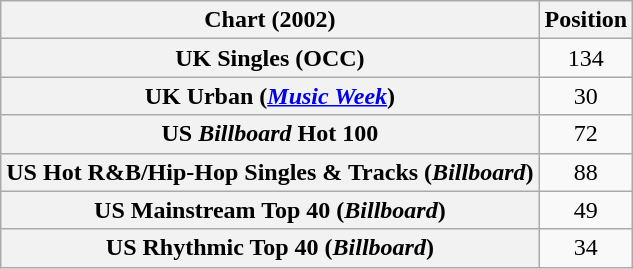<table class="wikitable sortable plainrowheaders" style="text-align:center">
<tr>
<th>Chart (2002)</th>
<th>Position</th>
</tr>
<tr>
<th scope="row">UK Singles (OCC)</th>
<td>134</td>
</tr>
<tr>
<th scope="row">UK Urban (<em><a href='#'>Music Week</a></em>)</th>
<td>30</td>
</tr>
<tr>
<th scope="row">US <em>Billboard</em> Hot 100</th>
<td>72</td>
</tr>
<tr>
<th scope="row">US Hot R&B/Hip-Hop Singles & Tracks (<em>Billboard</em>)</th>
<td>88</td>
</tr>
<tr>
<th scope="row">US Mainstream Top 40 (<em>Billboard</em>)</th>
<td>49</td>
</tr>
<tr>
<th scope="row">US Rhythmic Top 40 (<em>Billboard</em>)</th>
<td>34</td>
</tr>
</table>
